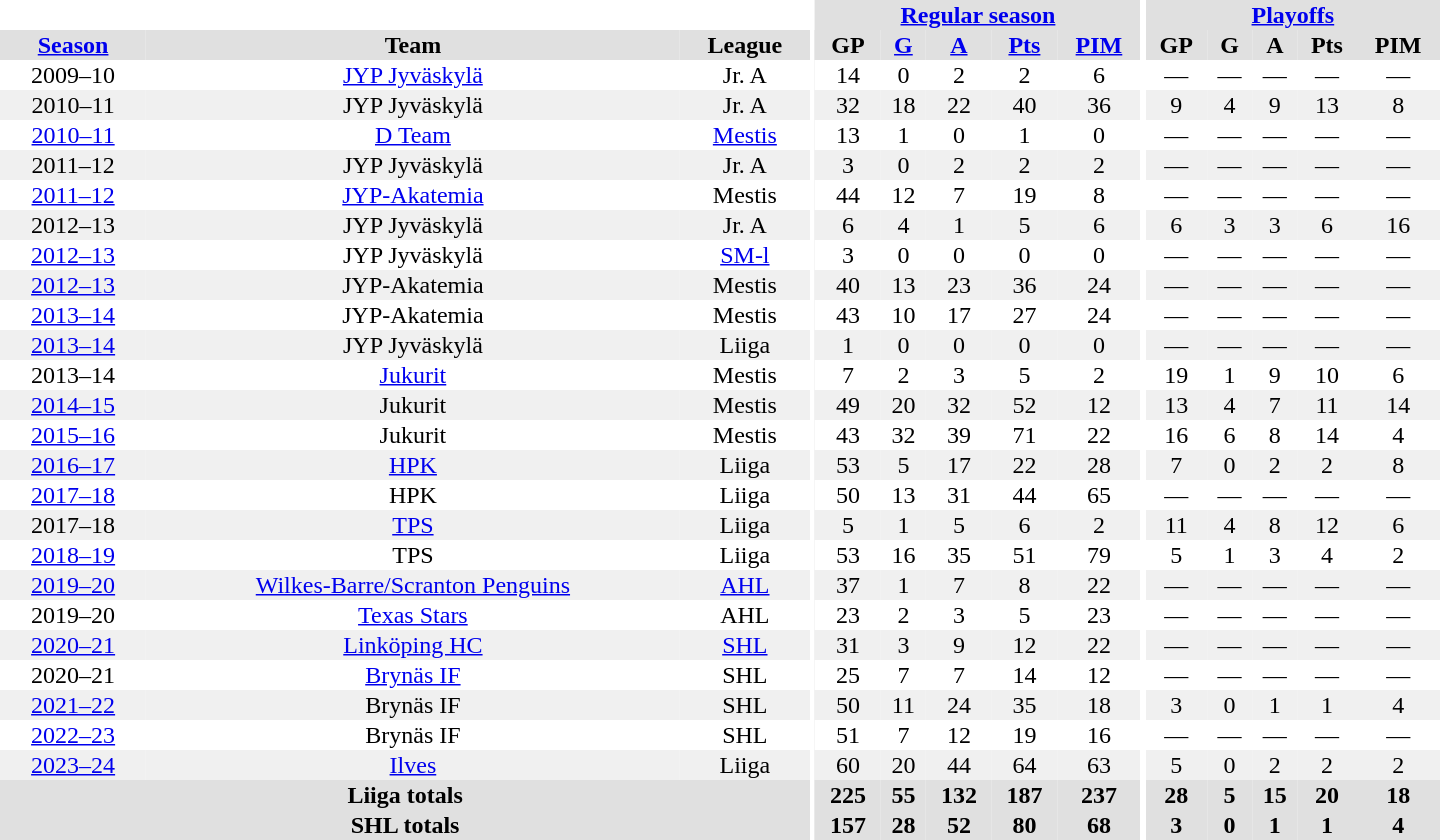<table border="0" cellpadding="1" cellspacing="0" style="text-align:center; width:60em">
<tr bgcolor="#e0e0e0">
<th colspan="3" bgcolor="#ffffff"></th>
<th rowspan="99" bgcolor="#ffffff"></th>
<th colspan="5"><a href='#'>Regular season</a></th>
<th rowspan="99" bgcolor="#ffffff"></th>
<th colspan="5"><a href='#'>Playoffs</a></th>
</tr>
<tr bgcolor="#e0e0e0">
<th><a href='#'>Season</a></th>
<th>Team</th>
<th>League</th>
<th>GP</th>
<th><a href='#'>G</a></th>
<th><a href='#'>A</a></th>
<th><a href='#'>Pts</a></th>
<th><a href='#'>PIM</a></th>
<th>GP</th>
<th>G</th>
<th>A</th>
<th>Pts</th>
<th>PIM</th>
</tr>
<tr>
<td>2009–10</td>
<td><a href='#'>JYP Jyväskylä</a></td>
<td>Jr. A</td>
<td>14</td>
<td>0</td>
<td>2</td>
<td>2</td>
<td>6</td>
<td>—</td>
<td>—</td>
<td>—</td>
<td>—</td>
<td>—</td>
</tr>
<tr bgcolor="#f0f0f0">
<td>2010–11</td>
<td>JYP Jyväskylä</td>
<td>Jr. A</td>
<td>32</td>
<td>18</td>
<td>22</td>
<td>40</td>
<td>36</td>
<td>9</td>
<td>4</td>
<td>9</td>
<td>13</td>
<td>8</td>
</tr>
<tr>
<td><a href='#'>2010–11</a></td>
<td><a href='#'>D Team</a></td>
<td><a href='#'>Mestis</a></td>
<td>13</td>
<td>1</td>
<td>0</td>
<td>1</td>
<td>0</td>
<td>—</td>
<td>—</td>
<td>—</td>
<td>—</td>
<td>—</td>
</tr>
<tr bgcolor="#f0f0f0">
<td>2011–12</td>
<td>JYP Jyväskylä</td>
<td>Jr. A</td>
<td>3</td>
<td>0</td>
<td>2</td>
<td>2</td>
<td>2</td>
<td>—</td>
<td>—</td>
<td>—</td>
<td>—</td>
<td>—</td>
</tr>
<tr>
<td><a href='#'>2011–12</a></td>
<td><a href='#'>JYP-Akatemia</a></td>
<td>Mestis</td>
<td>44</td>
<td>12</td>
<td>7</td>
<td>19</td>
<td>8</td>
<td>—</td>
<td>—</td>
<td>—</td>
<td>—</td>
<td>—</td>
</tr>
<tr bgcolor="#f0f0f0">
<td>2012–13</td>
<td>JYP Jyväskylä</td>
<td>Jr. A</td>
<td>6</td>
<td>4</td>
<td>1</td>
<td>5</td>
<td>6</td>
<td>6</td>
<td>3</td>
<td>3</td>
<td>6</td>
<td>16</td>
</tr>
<tr>
<td><a href='#'>2012–13</a></td>
<td>JYP Jyväskylä</td>
<td><a href='#'>SM-l</a></td>
<td>3</td>
<td>0</td>
<td>0</td>
<td>0</td>
<td>0</td>
<td>—</td>
<td>—</td>
<td>—</td>
<td>—</td>
<td>—</td>
</tr>
<tr bgcolor="#f0f0f0">
<td><a href='#'>2012–13</a></td>
<td>JYP-Akatemia</td>
<td>Mestis</td>
<td>40</td>
<td>13</td>
<td>23</td>
<td>36</td>
<td>24</td>
<td>—</td>
<td>—</td>
<td>—</td>
<td>—</td>
<td>—</td>
</tr>
<tr>
<td><a href='#'>2013–14</a></td>
<td>JYP-Akatemia</td>
<td>Mestis</td>
<td>43</td>
<td>10</td>
<td>17</td>
<td>27</td>
<td>24</td>
<td>—</td>
<td>—</td>
<td>—</td>
<td>—</td>
<td>—</td>
</tr>
<tr bgcolor="#f0f0f0">
<td><a href='#'>2013–14</a></td>
<td>JYP Jyväskylä</td>
<td>Liiga</td>
<td>1</td>
<td>0</td>
<td>0</td>
<td>0</td>
<td>0</td>
<td>—</td>
<td>—</td>
<td>—</td>
<td>—</td>
<td>—</td>
</tr>
<tr>
<td>2013–14</td>
<td><a href='#'>Jukurit</a></td>
<td>Mestis</td>
<td>7</td>
<td>2</td>
<td>3</td>
<td>5</td>
<td>2</td>
<td>19</td>
<td>1</td>
<td>9</td>
<td>10</td>
<td>6</td>
</tr>
<tr bgcolor="#f0f0f0">
<td><a href='#'>2014–15</a></td>
<td>Jukurit</td>
<td>Mestis</td>
<td>49</td>
<td>20</td>
<td>32</td>
<td>52</td>
<td>12</td>
<td>13</td>
<td>4</td>
<td>7</td>
<td>11</td>
<td>14</td>
</tr>
<tr>
<td><a href='#'>2015–16</a></td>
<td>Jukurit</td>
<td>Mestis</td>
<td>43</td>
<td>32</td>
<td>39</td>
<td>71</td>
<td>22</td>
<td>16</td>
<td>6</td>
<td>8</td>
<td>14</td>
<td>4</td>
</tr>
<tr bgcolor="#f0f0f0">
<td><a href='#'>2016–17</a></td>
<td><a href='#'>HPK</a></td>
<td>Liiga</td>
<td>53</td>
<td>5</td>
<td>17</td>
<td>22</td>
<td>28</td>
<td>7</td>
<td>0</td>
<td>2</td>
<td>2</td>
<td>8</td>
</tr>
<tr>
<td><a href='#'>2017–18</a></td>
<td>HPK</td>
<td>Liiga</td>
<td>50</td>
<td>13</td>
<td>31</td>
<td>44</td>
<td>65</td>
<td>—</td>
<td>—</td>
<td>—</td>
<td>—</td>
<td>—</td>
</tr>
<tr bgcolor="#f0f0f0">
<td>2017–18</td>
<td><a href='#'>TPS</a></td>
<td>Liiga</td>
<td>5</td>
<td>1</td>
<td>5</td>
<td>6</td>
<td>2</td>
<td>11</td>
<td>4</td>
<td>8</td>
<td>12</td>
<td>6</td>
</tr>
<tr>
<td><a href='#'>2018–19</a></td>
<td>TPS</td>
<td>Liiga</td>
<td>53</td>
<td>16</td>
<td>35</td>
<td>51</td>
<td>79</td>
<td>5</td>
<td>1</td>
<td>3</td>
<td>4</td>
<td>2</td>
</tr>
<tr bgcolor="#f0f0f0">
<td><a href='#'>2019–20</a></td>
<td><a href='#'>Wilkes-Barre/Scranton Penguins</a></td>
<td><a href='#'>AHL</a></td>
<td>37</td>
<td>1</td>
<td>7</td>
<td>8</td>
<td>22</td>
<td>—</td>
<td>—</td>
<td>—</td>
<td>—</td>
<td>—</td>
</tr>
<tr>
<td>2019–20</td>
<td><a href='#'>Texas Stars</a></td>
<td>AHL</td>
<td>23</td>
<td>2</td>
<td>3</td>
<td>5</td>
<td>23</td>
<td>—</td>
<td>—</td>
<td>—</td>
<td>—</td>
<td>—</td>
</tr>
<tr bgcolor="#f0f0f0">
<td><a href='#'>2020–21</a></td>
<td><a href='#'>Linköping HC</a></td>
<td><a href='#'>SHL</a></td>
<td>31</td>
<td>3</td>
<td>9</td>
<td>12</td>
<td>22</td>
<td>—</td>
<td>—</td>
<td>—</td>
<td>—</td>
<td>—</td>
</tr>
<tr>
<td>2020–21</td>
<td><a href='#'>Brynäs IF</a></td>
<td>SHL</td>
<td>25</td>
<td>7</td>
<td>7</td>
<td>14</td>
<td>12</td>
<td>—</td>
<td>—</td>
<td>—</td>
<td>—</td>
<td>—</td>
</tr>
<tr bgcolor="#f0f0f0">
<td><a href='#'>2021–22</a></td>
<td>Brynäs IF</td>
<td>SHL</td>
<td>50</td>
<td>11</td>
<td>24</td>
<td>35</td>
<td>18</td>
<td>3</td>
<td>0</td>
<td>1</td>
<td>1</td>
<td>4</td>
</tr>
<tr>
<td><a href='#'>2022–23</a></td>
<td>Brynäs IF</td>
<td>SHL</td>
<td>51</td>
<td>7</td>
<td>12</td>
<td>19</td>
<td>16</td>
<td>—</td>
<td>—</td>
<td>—</td>
<td>—</td>
<td>—</td>
</tr>
<tr bgcolor="#f0f0f0">
<td><a href='#'>2023–24</a></td>
<td><a href='#'>Ilves</a></td>
<td>Liiga</td>
<td>60</td>
<td>20</td>
<td>44</td>
<td>64</td>
<td>63</td>
<td>5</td>
<td>0</td>
<td>2</td>
<td>2</td>
<td>2</td>
</tr>
<tr bgcolor="#e0e0e0">
<th colspan="3">Liiga totals</th>
<th>225</th>
<th>55</th>
<th>132</th>
<th>187</th>
<th>237</th>
<th>28</th>
<th>5</th>
<th>15</th>
<th>20</th>
<th>18</th>
</tr>
<tr bgcolor="#e0e0e0">
<th colspan="3">SHL totals</th>
<th>157</th>
<th>28</th>
<th>52</th>
<th>80</th>
<th>68</th>
<th>3</th>
<th>0</th>
<th>1</th>
<th>1</th>
<th>4</th>
</tr>
</table>
